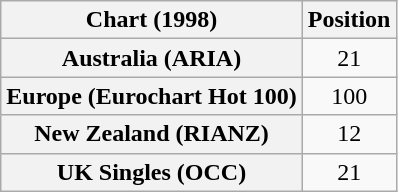<table class="wikitable sortable plainrowheaders" style="text-align:center">
<tr>
<th>Chart (1998)</th>
<th>Position</th>
</tr>
<tr>
<th scope="row">Australia (ARIA)</th>
<td>21</td>
</tr>
<tr>
<th scope="row">Europe (Eurochart Hot 100)</th>
<td>100</td>
</tr>
<tr>
<th scope="row">New Zealand (RIANZ)</th>
<td>12</td>
</tr>
<tr>
<th scope="row">UK Singles (OCC)</th>
<td>21</td>
</tr>
</table>
